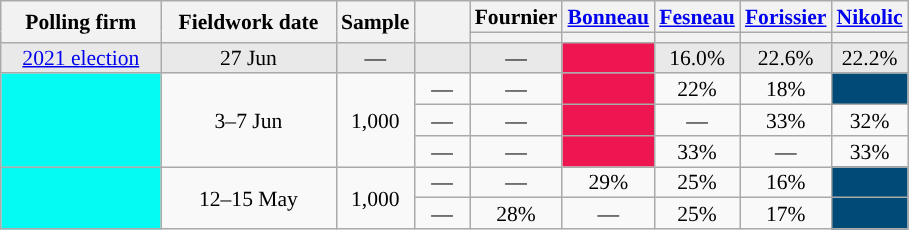<table class="wikitable" style="text-align:center;font-size:90%;line-height:14px;">
<tr>
<th rowspan="2" style="width:100px;">Polling firm</th>
<th rowspan="2" style="width:110px;">Fieldwork date</th>
<th rowspan="2" style="width:35px;">Sample</th>
<th rowspan="2" style="width:30px;"></th>
<th>Fournier<br></th>
<th><a href='#'>Bonneau</a><br></th>
<th><a href='#'>Fesneau</a><br></th>
<th><a href='#'>Forissier</a><br></th>
<th><a href='#'>Nikolic</a><br></th>
</tr>
<tr>
<th style="background:"></th>
<th style="background:"></th>
<th style="background:"></th>
<th style="background:"></th>
<th style="background:"></th>
</tr>
<tr style="background:#E9E9E9;">
<td><a href='#'>2021 election</a></td>
<td data-sort-value="2021-06-27">27 Jun</td>
<td>—</td>
<td></td>
<td>—</td>
<td style="background:#ED1651;"></td>
<td>16.0%</td>
<td>22.6%</td>
<td>22.2%</td>
</tr>
<tr>
<td rowspan="3" style="background:#04FBF4;"></td>
<td rowspan="3" data-sort-value="2021-06-07">3–7 Jun</td>
<td rowspan="3">1,000</td>
<td>—</td>
<td>—</td>
<td style="background:#ED1651;"></td>
<td>22%</td>
<td>18%</td>
<td style="background:#004A77;"></td>
</tr>
<tr>
<td>—</td>
<td>—</td>
<td style="background:#ED1651;"></td>
<td>—</td>
<td>33%</td>
<td>32%</td>
</tr>
<tr>
<td>—</td>
<td>—</td>
<td style="background:#ED1651;"></td>
<td>33%</td>
<td>—</td>
<td>33%</td>
</tr>
<tr>
<td rowspan=2 style="background:#04FBF4;"></td>
<td rowspan=2 data-sort-value="2021-05-10">12–15 May</td>
<td rowspan=2>1,000</td>
<td>—</td>
<td>—</td>
<td>29%</td>
<td>25%</td>
<td>16%</td>
<td style="background:#004A77;"></td>
</tr>
<tr>
<td>—</td>
<td>28%</td>
<td>—</td>
<td>25%</td>
<td>17%</td>
<td style="background:#004A77;"></td>
</tr>
</table>
